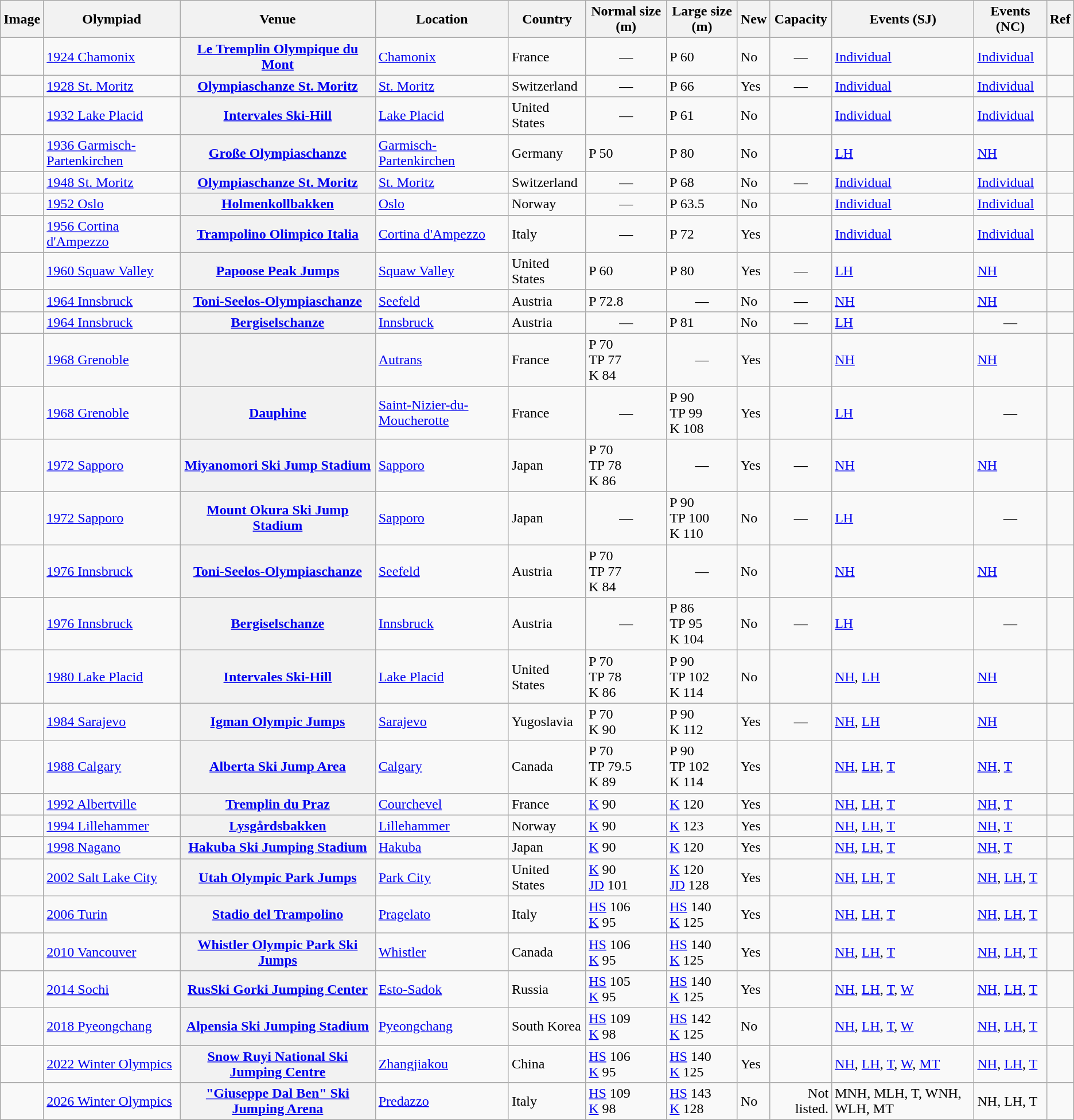<table class="wikitable plainrowheaders sortable">
<tr>
<th scope=col>Image</th>
<th scope=col>Olympiad</th>
<th scope=col>Venue</th>
<th scope=col>Location</th>
<th scope=col>Country</th>
<th scope=col>Normal size (m)</th>
<th scope=col>Large size (m)</th>
<th scope=col>New</th>
<th scope=col>Capacity</th>
<th scope=col>Events (SJ)</th>
<th scope=col>Events (NC)</th>
<th scope=col class=unsortable>Ref</th>
</tr>
<tr>
<td align=center></td>
<td><a href='#'>1924 Chamonix</a></td>
<th scope=row><a href='#'>Le Tremplin Olympique du Mont</a></th>
<td><a href='#'>Chamonix</a></td>
<td> France</td>
<td align=center> —</td>
<td> P 60</td>
<td>No</td>
<td align=center>—</td>
<td><a href='#'>Individual</a></td>
<td><a href='#'>Individual</a></td>
<td align=center></td>
</tr>
<tr>
<td></td>
<td><a href='#'>1928 St. Moritz</a></td>
<th scope=row><a href='#'>Olympiaschanze St. Moritz</a></th>
<td><a href='#'>St. Moritz</a></td>
<td> Switzerland</td>
<td align=center> —</td>
<td> P 66</td>
<td>Yes</td>
<td align=center>—</td>
<td><a href='#'>Individual</a></td>
<td><a href='#'>Individual</a></td>
<td align=center></td>
</tr>
<tr>
<td></td>
<td><a href='#'>1932 Lake Placid</a></td>
<th scope=row><a href='#'>Intervales Ski-Hill</a></th>
<td><a href='#'>Lake Placid</a></td>
<td> United States</td>
<td align=center> —</td>
<td> P 61</td>
<td>No</td>
<td align=right></td>
<td><a href='#'>Individual</a></td>
<td><a href='#'>Individual</a></td>
<td align=center></td>
</tr>
<tr>
<td></td>
<td><a href='#'>1936 Garmisch-Partenkirchen</a></td>
<th scope=row><a href='#'>Große Olympiaschanze</a></th>
<td><a href='#'>Garmisch-Partenkirchen</a></td>
<td> Germany</td>
<td> P 50</td>
<td> P 80</td>
<td>No</td>
<td align=right></td>
<td><a href='#'>LH</a></td>
<td><a href='#'>NH</a></td>
<td align=center></td>
</tr>
<tr>
<td></td>
<td><a href='#'>1948 St. Moritz</a></td>
<th scope=row><a href='#'>Olympiaschanze St. Moritz</a></th>
<td><a href='#'>St. Moritz</a></td>
<td> Switzerland</td>
<td align=center> —</td>
<td> P 68</td>
<td>No</td>
<td align=center>—</td>
<td><a href='#'>Individual</a></td>
<td><a href='#'>Individual</a></td>
<td align=center></td>
</tr>
<tr>
<td></td>
<td><a href='#'>1952 Oslo</a></td>
<th scope=row><a href='#'>Holmenkollbakken</a></th>
<td><a href='#'>Oslo</a></td>
<td> Norway</td>
<td align=center> —</td>
<td> P 63.5</td>
<td>No</td>
<td align=right></td>
<td><a href='#'>Individual</a></td>
<td><a href='#'>Individual</a></td>
<td align=center></td>
</tr>
<tr>
<td align=center></td>
<td><a href='#'>1956 Cortina d'Ampezzo</a></td>
<th scope=row><a href='#'>Trampolino Olimpico Italia</a></th>
<td><a href='#'>Cortina d'Ampezzo</a></td>
<td> Italy</td>
<td align=center> —</td>
<td> P 72</td>
<td>Yes</td>
<td align=right></td>
<td><a href='#'>Individual</a></td>
<td><a href='#'>Individual</a></td>
<td align=center></td>
</tr>
<tr>
<td align=center></td>
<td><a href='#'>1960 Squaw Valley</a></td>
<th scope=row><a href='#'>Papoose Peak Jumps</a></th>
<td><a href='#'>Squaw Valley</a></td>
<td> United States</td>
<td> P 60</td>
<td> P 80</td>
<td>Yes</td>
<td align=center>—</td>
<td><a href='#'>LH</a></td>
<td><a href='#'>NH</a></td>
<td align=center></td>
</tr>
<tr>
<td></td>
<td><a href='#'>1964 Innsbruck</a></td>
<th scope=row><a href='#'>Toni-Seelos-Olympiaschanze</a></th>
<td><a href='#'>Seefeld</a></td>
<td> Austria</td>
<td> P 72.8</td>
<td align=center> —</td>
<td>No</td>
<td align=center>—</td>
<td><a href='#'>NH</a></td>
<td><a href='#'>NH</a></td>
<td align=center></td>
</tr>
<tr>
<td></td>
<td><a href='#'>1964 Innsbruck</a></td>
<th scope=row><a href='#'>Bergiselschanze</a></th>
<td><a href='#'>Innsbruck</a></td>
<td> Austria</td>
<td align=center> —</td>
<td> P 81</td>
<td>No</td>
<td align=center>—</td>
<td><a href='#'>LH</a></td>
<td align=center>—</td>
<td align=center></td>
</tr>
<tr>
<td></td>
<td><a href='#'>1968 Grenoble</a></td>
<th scope=row></th>
<td><a href='#'>Autrans</a></td>
<td> France</td>
<td> P 70<br>TP 77<br>K 84</td>
<td align=center> —</td>
<td>Yes</td>
<td align=right></td>
<td><a href='#'>NH</a></td>
<td><a href='#'>NH</a></td>
<td align=center></td>
</tr>
<tr>
<td align=center></td>
<td><a href='#'>1968 Grenoble</a></td>
<th scope=row><a href='#'>Dauphine</a></th>
<td><a href='#'>Saint-Nizier-du-Moucherotte</a></td>
<td> France</td>
<td align=center> —</td>
<td> P 90<br>TP 99<br>K 108</td>
<td>Yes</td>
<td align=right></td>
<td><a href='#'>LH</a></td>
<td align=center>—</td>
<td align=center></td>
</tr>
<tr>
<td></td>
<td><a href='#'>1972 Sapporo</a></td>
<th scope=row><a href='#'>Miyanomori Ski Jump Stadium</a></th>
<td><a href='#'>Sapporo</a></td>
<td> Japan</td>
<td> P 70<br>TP 78<br>K 86</td>
<td align=center> —</td>
<td>Yes</td>
<td align=center>—</td>
<td><a href='#'>NH</a></td>
<td><a href='#'>NH</a></td>
<td align=center></td>
</tr>
<tr>
<td align=center></td>
<td><a href='#'>1972 Sapporo</a></td>
<th scope=row><a href='#'>Mount Okura Ski Jump Stadium</a></th>
<td><a href='#'>Sapporo</a></td>
<td> Japan</td>
<td align=center> —</td>
<td> P 90<br>TP 100<br>K 110</td>
<td>No</td>
<td align=center>—</td>
<td><a href='#'>LH</a></td>
<td align=center>—</td>
<td align=center></td>
</tr>
<tr>
<td></td>
<td><a href='#'>1976 Innsbruck</a></td>
<th scope=row><a href='#'>Toni-Seelos-Olympiaschanze</a></th>
<td><a href='#'>Seefeld</a></td>
<td> Austria</td>
<td> P 70<br>TP 77<br>K 84</td>
<td align=center> —</td>
<td>No</td>
<td align=right></td>
<td><a href='#'>NH</a></td>
<td><a href='#'>NH</a></td>
<td align=center></td>
</tr>
<tr>
<td></td>
<td><a href='#'>1976 Innsbruck</a></td>
<th scope=row><a href='#'>Bergiselschanze</a></th>
<td><a href='#'>Innsbruck</a></td>
<td> Austria</td>
<td align=center> —</td>
<td> P 86<br>TP 95<br>K 104</td>
<td>No</td>
<td align=center>—</td>
<td><a href='#'>LH</a></td>
<td align=center>—</td>
<td align=center></td>
</tr>
<tr>
<td></td>
<td><a href='#'>1980 Lake Placid</a></td>
<th scope=row><a href='#'>Intervales Ski-Hill</a></th>
<td><a href='#'>Lake Placid</a></td>
<td> United States</td>
<td> P 70<br>TP 78<br>K 86</td>
<td> P 90<br>TP 102<br>K 114</td>
<td>No</td>
<td align=right></td>
<td><a href='#'>NH</a>, <a href='#'>LH</a></td>
<td><a href='#'>NH</a></td>
<td align=center></td>
</tr>
<tr>
<td></td>
<td><a href='#'>1984 Sarajevo</a></td>
<th scope=row><a href='#'>Igman Olympic Jumps</a></th>
<td><a href='#'>Sarajevo</a></td>
<td> Yugoslavia</td>
<td> P 70<br>K 90</td>
<td> P 90<br>K 112</td>
<td>Yes</td>
<td align=center>—</td>
<td><a href='#'>NH</a>, <a href='#'>LH</a></td>
<td><a href='#'>NH</a></td>
<td align=center></td>
</tr>
<tr>
<td></td>
<td><a href='#'>1988 Calgary</a></td>
<th scope=row><a href='#'>Alberta Ski Jump Area</a></th>
<td><a href='#'>Calgary</a></td>
<td> Canada</td>
<td> P 70<br>TP 79.5<br>K 89</td>
<td> P 90<br>TP 102<br>K 114</td>
<td>Yes</td>
<td align=right></td>
<td><a href='#'>NH</a>, <a href='#'>LH</a>, <a href='#'>T</a></td>
<td><a href='#'>NH</a>, <a href='#'>T</a></td>
<td align=center></td>
</tr>
<tr>
<td></td>
<td><a href='#'>1992 Albertville</a></td>
<th scope=row><a href='#'>Tremplin du Praz</a></th>
<td><a href='#'>Courchevel</a></td>
<td> France</td>
<td> <a href='#'>K</a> 90</td>
<td> <a href='#'>K</a> 120</td>
<td>Yes</td>
<td align=right></td>
<td><a href='#'>NH</a>, <a href='#'>LH</a>, <a href='#'>T</a></td>
<td><a href='#'>NH</a>, <a href='#'>T</a></td>
<td align=center></td>
</tr>
<tr>
<td align=center></td>
<td><a href='#'>1994 Lillehammer</a></td>
<th scope=row><a href='#'>Lysgårdsbakken</a></th>
<td><a href='#'>Lillehammer</a></td>
<td> Norway</td>
<td> <a href='#'>K</a> 90</td>
<td> <a href='#'>K</a> 123</td>
<td>Yes</td>
<td align=right></td>
<td><a href='#'>NH</a>, <a href='#'>LH</a>, <a href='#'>T</a></td>
<td><a href='#'>NH</a>, <a href='#'>T</a></td>
<td align=center></td>
</tr>
<tr>
<td></td>
<td><a href='#'>1998 Nagano</a></td>
<th scope=row><a href='#'>Hakuba Ski Jumping Stadium</a></th>
<td><a href='#'>Hakuba</a></td>
<td> Japan</td>
<td> <a href='#'>K</a> 90</td>
<td> <a href='#'>K</a> 120</td>
<td>Yes</td>
<td align=right></td>
<td><a href='#'>NH</a>, <a href='#'>LH</a>, <a href='#'>T</a></td>
<td><a href='#'>NH</a>, <a href='#'>T</a></td>
<td align=center></td>
</tr>
<tr>
<td></td>
<td><a href='#'>2002 Salt Lake City</a></td>
<th scope=row><a href='#'>Utah Olympic Park Jumps</a></th>
<td><a href='#'>Park City</a></td>
<td> United States</td>
<td> <a href='#'>K</a> 90<br><a href='#'>JD</a> 101</td>
<td> <a href='#'>K</a> 120<br><a href='#'>JD</a> 128</td>
<td>Yes</td>
<td align=right></td>
<td><a href='#'>NH</a>, <a href='#'>LH</a>, <a href='#'>T</a></td>
<td><a href='#'>NH</a>, <a href='#'>LH</a>, <a href='#'>T</a></td>
<td align=center></td>
</tr>
<tr>
<td></td>
<td><a href='#'>2006 Turin</a></td>
<th scope=row><a href='#'>Stadio del Trampolino</a></th>
<td><a href='#'>Pragelato</a></td>
<td> Italy</td>
<td> <a href='#'>HS</a> 106 <br> <a href='#'>K</a> 95</td>
<td> <a href='#'>HS</a> 140 <br> <a href='#'>K</a> 125</td>
<td>Yes</td>
<td align=right></td>
<td><a href='#'>NH</a>, <a href='#'>LH</a>, <a href='#'>T</a></td>
<td><a href='#'>NH</a>, <a href='#'>LH</a>, <a href='#'>T</a></td>
<td align=center> <br></td>
</tr>
<tr>
<td></td>
<td><a href='#'>2010 Vancouver</a></td>
<th scope=row><a href='#'>Whistler Olympic Park Ski Jumps</a></th>
<td><a href='#'>Whistler</a></td>
<td> Canada</td>
<td> <a href='#'>HS</a> 106 <br> <a href='#'>K</a> 95</td>
<td> <a href='#'>HS</a> 140 <br> <a href='#'>K</a> 125</td>
<td>Yes</td>
<td align=right></td>
<td><a href='#'>NH</a>, <a href='#'>LH</a>, <a href='#'>T</a></td>
<td><a href='#'>NH</a>, <a href='#'>LH</a>, <a href='#'>T</a></td>
<td align=center> <br></td>
</tr>
<tr>
<td></td>
<td><a href='#'>2014 Sochi</a></td>
<th scope=row><a href='#'>RusSki Gorki Jumping Center</a></th>
<td><a href='#'>Esto-Sadok</a></td>
<td> Russia</td>
<td> <a href='#'>HS</a> 105 <br> <a href='#'>K</a> 95</td>
<td> <a href='#'>HS</a> 140 <br> <a href='#'>K</a> 125</td>
<td>Yes</td>
<td align=right></td>
<td><a href='#'>NH</a>, <a href='#'>LH</a>, <a href='#'>T</a>, <a href='#'>W</a></td>
<td><a href='#'>NH</a>, <a href='#'>LH</a>, <a href='#'>T</a></td>
<td align=center> <br></td>
</tr>
<tr>
<td></td>
<td><a href='#'>2018 Pyeongchang</a></td>
<th scope=row><a href='#'>Alpensia Ski Jumping Stadium</a></th>
<td><a href='#'>Pyeongchang</a></td>
<td> South Korea</td>
<td><a href='#'>HS</a> 109<br><a href='#'>K</a> 98</td>
<td><a href='#'>HS</a> 142<br> <a href='#'>K</a> 125</td>
<td>No</td>
<td align=right></td>
<td><a href='#'>NH</a>, <a href='#'>LH</a>, <a href='#'>T</a>, <a href='#'>W</a></td>
<td><a href='#'>NH</a>, <a href='#'>LH</a>, <a href='#'>T</a></td>
<td align=center></td>
</tr>
<tr>
<td></td>
<td><a href='#'>2022 Winter Olympics</a></td>
<th scope=row><a href='#'>Snow Ruyi National Ski Jumping Centre</a></th>
<td><a href='#'>Zhangjiakou</a></td>
<td> China</td>
<td><a href='#'>HS</a> 106<br><a href='#'>K</a> 95</td>
<td><a href='#'>HS</a> 140<br> <a href='#'>K</a> 125</td>
<td>Yes</td>
<td align=right></td>
<td><a href='#'>NH</a>, <a href='#'>LH</a>, <a href='#'>T</a>, <a href='#'>W</a>, <a href='#'>MT</a></td>
<td><a href='#'>NH</a>, <a href='#'>LH</a>, <a href='#'>T</a></td>
<td align=center></td>
</tr>
<tr>
<td></td>
<td><a href='#'>2026 Winter Olympics</a></td>
<th scope=row><a href='#'>"Giuseppe Dal Ben" Ski Jumping Arena</a></th>
<td><a href='#'>Predazzo</a></td>
<td> Italy</td>
<td><a href='#'>HS</a> 109<br><a href='#'>K</a> 98</td>
<td><a href='#'>HS</a> 143<br> <a href='#'>K</a> 128</td>
<td>No</td>
<td align=right>Not listed.</td>
<td>MNH, MLH, T, WNH, WLH, MT</td>
<td>NH, LH, T</td>
<td align=center></td>
</tr>
</table>
